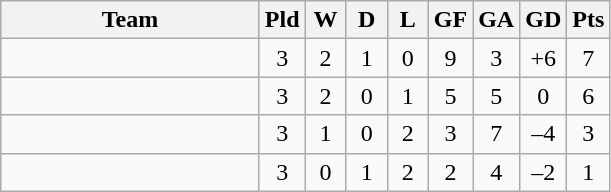<table class="wikitable" style="text-align: center;">
<tr>
<th width="165">Team</th>
<th width="20">Pld</th>
<th width="20">W</th>
<th width="20">D</th>
<th width="20">L</th>
<th width="20">GF</th>
<th width="20">GA</th>
<th width="20">GD</th>
<th width="20">Pts</th>
</tr>
<tr>
<td style="text-align:left;"></td>
<td>3</td>
<td>2</td>
<td>1</td>
<td>0</td>
<td>9</td>
<td>3</td>
<td>+6</td>
<td>7</td>
</tr>
<tr>
<td style="text-align:left;"></td>
<td>3</td>
<td>2</td>
<td>0</td>
<td>1</td>
<td>5</td>
<td>5</td>
<td>0</td>
<td>6</td>
</tr>
<tr bgcolor=>
<td style="text-align:left;"></td>
<td>3</td>
<td>1</td>
<td>0</td>
<td>2</td>
<td>3</td>
<td>7</td>
<td>–4</td>
<td>3</td>
</tr>
<tr bgcolor=>
<td style="text-align:left;"></td>
<td>3</td>
<td>0</td>
<td>1</td>
<td>2</td>
<td>2</td>
<td>4</td>
<td>–2</td>
<td>1</td>
</tr>
</table>
